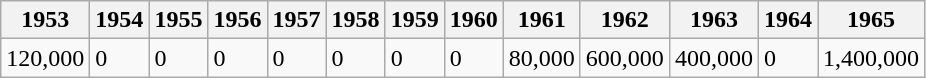<table class="wikitable mw-collapsible">
<tr>
<th>1953</th>
<th>1954</th>
<th>1955</th>
<th>1956</th>
<th>1957</th>
<th>1958</th>
<th>1959</th>
<th>1960</th>
<th>1961</th>
<th>1962</th>
<th>1963</th>
<th>1964</th>
<th>1965</th>
</tr>
<tr>
<td>120,000</td>
<td>0</td>
<td>0</td>
<td>0</td>
<td>0</td>
<td>0</td>
<td>0</td>
<td>0</td>
<td>80,000</td>
<td>600,000</td>
<td>400,000</td>
<td>0</td>
<td>1,400,000</td>
</tr>
</table>
